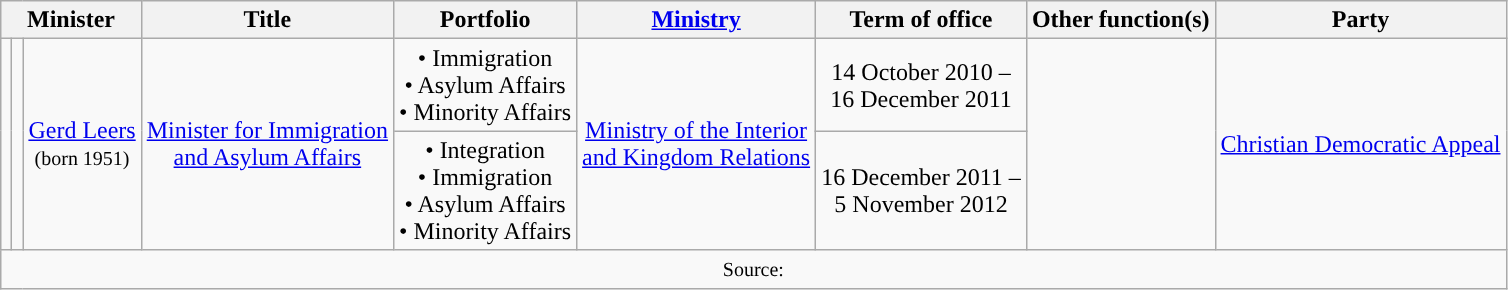<table class="wikitable" style="text-align:center">
<tr>
<th colspan=3>Minister</th>
<th>Title</th>
<th>Portfolio</th>
<th><a href='#'>Ministry</a></th>
<th>Term of office</th>
<th>Other function(s)</th>
<th>Party</th>
</tr>
<tr>
<td rowspan=2 style="background:"></td>
<td rowspan=2></td>
<td rowspan=2><a href='#'>Gerd Leers</a> <br> <small>(born 1951)</small></td>
<td rowspan=2><a href='#'>Minister for Immigration <br> and Asylum Affairs</a></td>
<td>• Immigration <br> • Asylum Affairs <br> • Minority Affairs</td>
<td rowspan=2><a href='#'>Ministry of the Interior <br> and Kingdom Relations</a></td>
<td>14 October 2010 – <br> 16 December 2011</td>
<td rowspan=2></td>
<td rowspan=2><a href='#'>Christian Democratic Appeal</a></td>
</tr>
<tr>
<td>• Integration <br> • Immigration <br> • Asylum Affairs <br> • Minority Affairs</td>
<td>16 December 2011 – <br> 5 November 2012</td>
</tr>
<tr>
<td colspan=9><small>Source:</small></td>
</tr>
</table>
